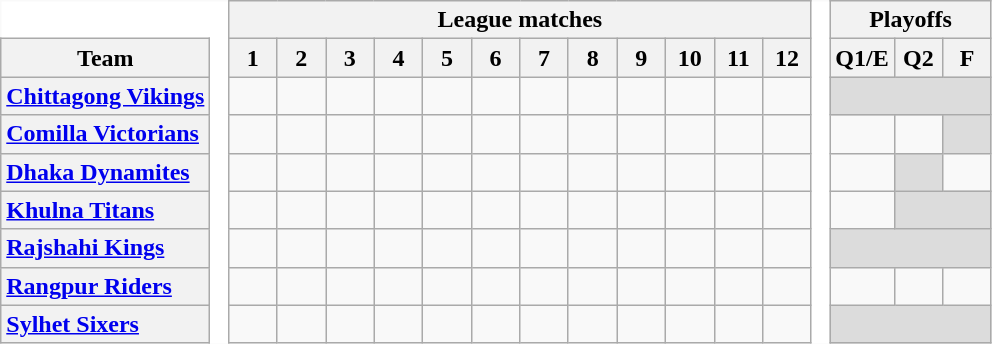<table class="wikitable" style="border:none">
<tr>
<td style="background:white; border:none"></td>
<td rowspan="9" style="width:5px; border:none; background:white;"></td>
<th colspan="12"><span>League matches</span></th>
<td rowspan="9" style="width:5px; border:none; background:white;"></td>
<th colspan="4"><span>Playoffs</span></th>
</tr>
<tr>
<th style="vertical-align:center;">Team</th>
<th width=25>1</th>
<th width=25>2</th>
<th width=25>3</th>
<th width=25>4</th>
<th width=25>5</th>
<th width=25>6</th>
<th width=25>7</th>
<th width=25>8</th>
<th width=25>9</th>
<th width=25>10</th>
<th width=25>11</th>
<th width=25>12</th>
<th width=25><span>Q1/E</span></th>
<th width=25><span>Q2</span></th>
<th width=25><span>F</span></th>
</tr>
<tr>
<th style="text-align:left;"><a href='#'>Chittagong Vikings</a></th>
<td></td>
<td></td>
<td></td>
<td></td>
<td></td>
<td></td>
<td></td>
<td></td>
<td></td>
<td></td>
<td></td>
<td></td>
<td colspan="3" style="background:#dcdcdc;"></td>
</tr>
<tr>
<th style="text-align:left;"><a href='#'>Comilla Victorians</a></th>
<td></td>
<td></td>
<td></td>
<td></td>
<td></td>
<td></td>
<td></td>
<td></td>
<td></td>
<td></td>
<td></td>
<td></td>
<td></td>
<td></td>
<td style="background:#dcdcdc;"></td>
</tr>
<tr>
<th style="text-align:left;"><a href='#'>Dhaka Dynamites</a></th>
<td></td>
<td></td>
<td></td>
<td></td>
<td></td>
<td></td>
<td></td>
<td></td>
<td></td>
<td></td>
<td></td>
<td></td>
<td></td>
<td style="background:#dcdcdc;"></td>
<td></td>
</tr>
<tr>
<th style="text-align:left;"><a href='#'>Khulna Titans</a></th>
<td></td>
<td></td>
<td></td>
<td></td>
<td></td>
<td></td>
<td></td>
<td></td>
<td></td>
<td></td>
<td></td>
<td></td>
<td></td>
<td colspan="2" style="background:#dcdcdc;"></td>
</tr>
<tr>
<th style="text-align:left; white-space:nowrap"><a href='#'>Rajshahi Kings</a></th>
<td></td>
<td></td>
<td></td>
<td></td>
<td></td>
<td></td>
<td></td>
<td></td>
<td></td>
<td></td>
<td></td>
<td></td>
<td colspan="3" style="background:#dcdcdc;"></td>
</tr>
<tr>
<th style="text-align:left;"><a href='#'>Rangpur Riders</a></th>
<td></td>
<td></td>
<td></td>
<td></td>
<td></td>
<td></td>
<td></td>
<td></td>
<td></td>
<td></td>
<td></td>
<td></td>
<td></td>
<td></td>
<td></td>
</tr>
<tr>
<th style="text-align:left;"><a href='#'>Sylhet Sixers</a></th>
<td></td>
<td></td>
<td></td>
<td></td>
<td></td>
<td></td>
<td></td>
<td></td>
<td></td>
<td></td>
<td></td>
<td></td>
<td colspan="3" style="background:#dcdcdc;"></td>
</tr>
</table>
